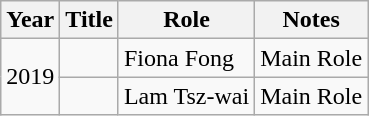<table class="wikitable sortable plainrowheaders">
<tr>
<th scope="col">Year</th>
<th scope="col">Title</th>
<th scope="col">Role</th>
<th scope="col">Notes</th>
</tr>
<tr>
<td rowspan="2">2019</td>
<td><em></em></td>
<td>Fiona Fong</td>
<td>Main Role</td>
</tr>
<tr>
<td><em></em></td>
<td>Lam Tsz-wai</td>
<td>Main Role</td>
</tr>
</table>
